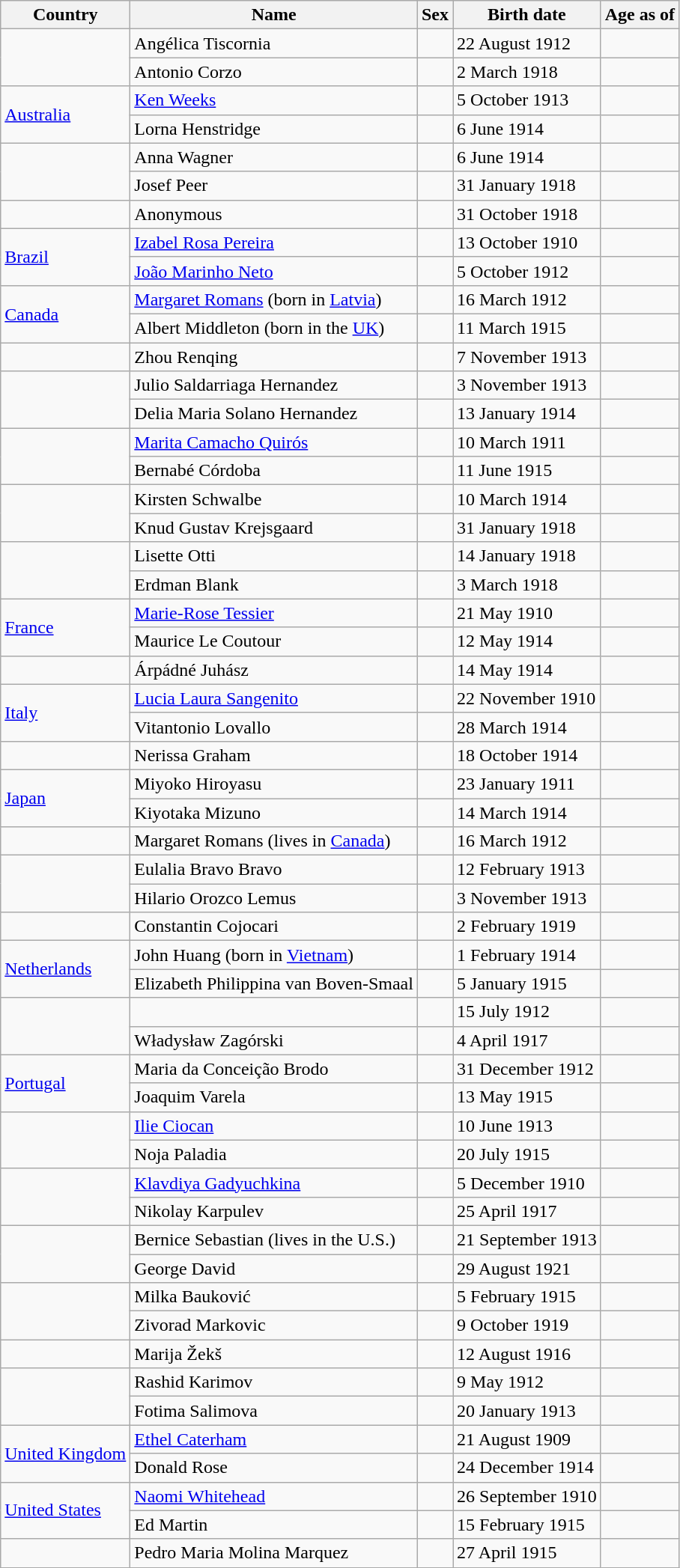<table class="wikitable sortable">
<tr>
<th>Country</th>
<th>Name</th>
<th>Sex</th>
<th>Birth date</th>
<th>Age as of </th>
</tr>
<tr>
<td rowspan=2></td>
<td>Angélica Tiscornia</td>
<td></td>
<td class=nowrap>22 August 1912</td>
<td></td>
</tr>
<tr>
<td>Antonio Corzo</td>
<td></td>
<td class=nowrap>2 March 1918</td>
<td></td>
</tr>
<tr>
<td rowspan=2> <a href='#'>Australia</a></td>
<td><a href='#'>Ken Weeks</a></td>
<td></td>
<td class=nowrap>5 October 1913</td>
<td></td>
</tr>
<tr>
<td>Lorna Henstridge</td>
<td></td>
<td class=nowrap>6 June 1914</td>
<td></td>
</tr>
<tr>
<td rowspan=2></td>
<td>Anna Wagner</td>
<td></td>
<td class=nowrap>6 June 1914</td>
<td></td>
</tr>
<tr>
<td>Josef Peer</td>
<td></td>
<td class=nowrap>31 January 1918</td>
<td></td>
</tr>
<tr>
<td></td>
<td>Anonymous</td>
<td></td>
<td class=nowrap>31 October 1918</td>
<td></td>
</tr>
<tr>
<td rowspan=2> <a href='#'>Brazil</a></td>
<td><a href='#'>Izabel Rosa Pereira</a></td>
<td></td>
<td class=nowrap>13 October 1910</td>
<td></td>
</tr>
<tr>
<td><a href='#'>João Marinho Neto</a></td>
<td></td>
<td class=nowrap>5 October 1912</td>
<td></td>
</tr>
<tr>
<td rowspan=2> <a href='#'>Canada</a></td>
<td><a href='#'>Margaret Romans</a> (born in <a href='#'>Latvia</a>)</td>
<td></td>
<td class=nowrap>16 March 1912</td>
<td></td>
</tr>
<tr>
<td>Albert Middleton (born in the <a href='#'>UK</a>)</td>
<td></td>
<td class=nowrap>11 March 1915</td>
<td></td>
</tr>
<tr>
<td></td>
<td>Zhou Renqing</td>
<td></td>
<td class=nowrap>7 November 1913</td>
<td> </td>
</tr>
<tr>
<td rowspan=2></td>
<td>Julio Saldarriaga Hernandez</td>
<td></td>
<td class=nowrap>3 November 1913</td>
<td></td>
</tr>
<tr>
<td>Delia Maria Solano Hernandez</td>
<td></td>
<td class=nowrap>13 January 1914</td>
<td></td>
</tr>
<tr>
<td rowspan=2></td>
<td><a href='#'>Marita Camacho Quirós</a></td>
<td></td>
<td class=nowrap>10 March 1911</td>
<td></td>
</tr>
<tr>
<td>Bernabé Córdoba</td>
<td></td>
<td class=nowrap>11 June 1915</td>
<td></td>
</tr>
<tr>
<td rowspan=2></td>
<td>Kirsten Schwalbe</td>
<td></td>
<td class=nowrap>10 March 1914</td>
<td></td>
</tr>
<tr>
<td>Knud Gustav Krejsgaard</td>
<td></td>
<td>31 January 1918</td>
<td></td>
</tr>
<tr>
<td rowspan=2></td>
<td>Lisette Otti</td>
<td></td>
<td>14 January 1918</td>
<td></td>
</tr>
<tr>
<td>Erdman Blank</td>
<td></td>
<td>3 March 1918</td>
<td></td>
</tr>
<tr>
<td rowspan=2> <a href='#'>France</a></td>
<td><a href='#'>Marie-Rose Tessier</a></td>
<td></td>
<td class=nowrap>21 May 1910</td>
<td></td>
</tr>
<tr>
<td>Maurice Le Coutour</td>
<td></td>
<td>12 May 1914</td>
<td></td>
</tr>
<tr>
<td></td>
<td>Árpádné Juhász</td>
<td></td>
<td class=nowrap>14 May 1914</td>
<td></td>
</tr>
<tr>
<td rowspan=2> <a href='#'>Italy</a></td>
<td><a href='#'>Lucia Laura Sangenito</a></td>
<td></td>
<td class=nowrap>22 November 1910</td>
<td></td>
</tr>
<tr>
<td>Vitantonio Lovallo</td>
<td></td>
<td class=nowrap>28 March 1914</td>
<td></td>
</tr>
<tr>
<td></td>
<td>Nerissa Graham</td>
<td></td>
<td class=nowrap>18 October 1914</td>
<td></td>
</tr>
<tr>
<td rowspan=2> <a href='#'>Japan</a></td>
<td>Miyoko Hiroyasu</td>
<td></td>
<td class=nowrap>23 January 1911</td>
<td></td>
</tr>
<tr>
<td>Kiyotaka Mizuno</td>
<td></td>
<td class=nowrap>14 March 1914</td>
<td></td>
</tr>
<tr>
<td></td>
<td>Margaret Romans (lives in <a href='#'>Canada</a>)</td>
<td></td>
<td class=nowrap>16 March 1912</td>
<td><br></td>
</tr>
<tr>
<td rowspan=2></td>
<td>Eulalia Bravo Bravo</td>
<td></td>
<td class=nowrap>12 February 1913</td>
<td></td>
</tr>
<tr>
<td>Hilario Orozco Lemus</td>
<td></td>
<td class=nowrap>3 November 1913</td>
<td></td>
</tr>
<tr>
<td></td>
<td>Constantin Cojocari</td>
<td></td>
<td class=nowrap>2 February 1919</td>
<td></td>
</tr>
<tr>
<td rowspan=2> <a href='#'>Netherlands</a></td>
<td>John Huang (born in <a href='#'>Vietnam</a>)</td>
<td></td>
<td class=nowrap>1 February 1914</td>
<td></td>
</tr>
<tr>
<td>Elizabeth Philippina van Boven-Smaal</td>
<td></td>
<td class=nowrap>5 January 1915</td>
<td></td>
</tr>
<tr>
<td rowspan=2></td>
<td></td>
<td></td>
<td class=nowrap>15 July 1912</td>
<td></td>
</tr>
<tr>
<td>Władysław Zagórski</td>
<td></td>
<td class=nowrap>4 April 1917</td>
<td></td>
</tr>
<tr>
<td rowspan=2> <a href='#'>Portugal</a></td>
<td>Maria da Conceição Brodo</td>
<td></td>
<td class=nowrap>31 December 1912</td>
<td></td>
</tr>
<tr>
<td>Joaquim Varela</td>
<td></td>
<td class=nowrap>13 May 1915</td>
<td></td>
</tr>
<tr>
<td rowspan=2></td>
<td><a href='#'>Ilie Ciocan</a></td>
<td></td>
<td class=nowrap>10 June 1913</td>
<td></td>
</tr>
<tr>
<td>Noja Paladia</td>
<td></td>
<td class=nowrap>20 July 1915</td>
<td></td>
</tr>
<tr>
<td rowspan=2></td>
<td><a href='#'>Klavdiya Gadyuchkina</a></td>
<td></td>
<td class=nowrap>5 December 1910</td>
<td></td>
</tr>
<tr>
<td>Nikolay Karpulev</td>
<td></td>
<td class=nowrap>25 April 1917</td>
<td></td>
</tr>
<tr>
<td rowspan=2></td>
<td>Bernice Sebastian (lives in the U.S.)</td>
<td></td>
<td class=nowrap>21 September 1913</td>
<td></td>
</tr>
<tr>
<td>George David</td>
<td></td>
<td class=nowrap>29 August 1921</td>
<td></td>
</tr>
<tr>
<td rowspan=2></td>
<td>Milka Bauković</td>
<td></td>
<td class=nowrap>5 February 1915</td>
<td></td>
</tr>
<tr>
<td>Zivorad Markovic</td>
<td></td>
<td class=nowrap>9 October 1919</td>
<td></td>
</tr>
<tr>
<td></td>
<td>Marija Žekš</td>
<td></td>
<td class=nowrap>12 August 1916</td>
<td></td>
</tr>
<tr>
<td rowspan=2></td>
<td>Rashid Karimov</td>
<td></td>
<td class=nowrap>9 May 1912</td>
<td></td>
</tr>
<tr>
<td>Fotima Salimova</td>
<td></td>
<td class=nowrap>20 January 1913</td>
<td></td>
</tr>
<tr>
<td rowspan=2> <a href='#'>United Kingdom</a></td>
<td><a href='#'>Ethel Caterham</a></td>
<td></td>
<td class=nowrap>21 August 1909</td>
<td></td>
</tr>
<tr>
<td>Donald Rose</td>
<td></td>
<td class=nowrap>24 December 1914</td>
<td></td>
</tr>
<tr>
<td rowspan=2> <a href='#'>United States</a></td>
<td><a href='#'>Naomi Whitehead</a></td>
<td></td>
<td class=nowrap>26 September 1910</td>
<td></td>
</tr>
<tr>
<td>Ed Martin</td>
<td></td>
<td class=nowrap>15 February 1915</td>
<td></td>
</tr>
<tr>
<td></td>
<td>Pedro Maria Molina Marquez</td>
<td></td>
<td class=nowrap>27 April 1915</td>
<td></td>
</tr>
</table>
